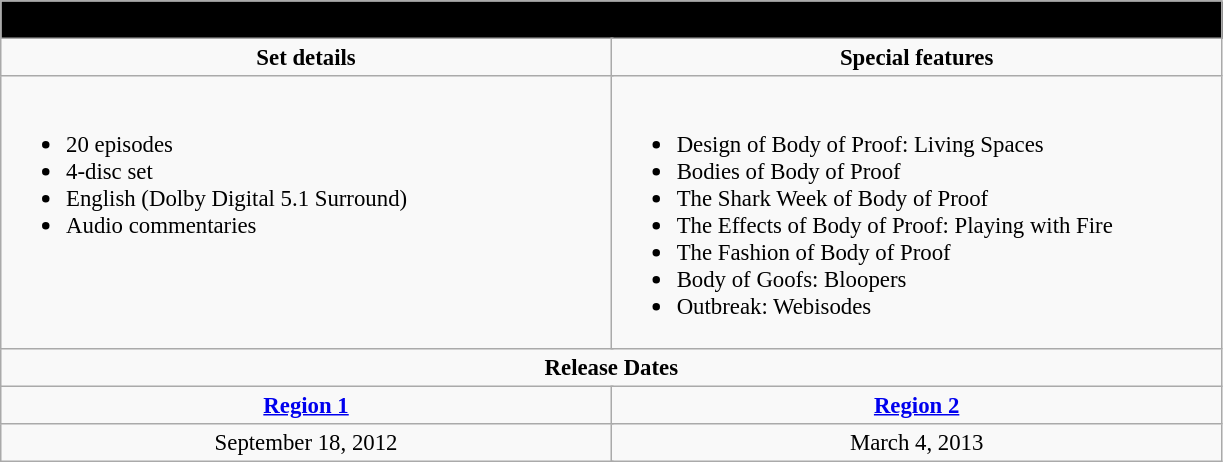<table class="wikitable" style="font-size: 95%;">
<tr style="background:#000000;">
<td colspan="6"><span> <strong><em>Body of Proof: The Complete Second Season</em></strong></span></td>
</tr>
<tr style="vertical-align:top; text-align:center;">
<td style="width:400px;" colspan="3"><strong>Set details</strong></td>
<td style="width:400px; " colspan="3"><strong>Special features</strong></td>
</tr>
<tr valign="top">
<td colspan="3"  style="text-align:left; width:400px;"><br><ul><li>20 episodes</li><li>4-disc set</li><li>English (Dolby Digital 5.1 Surround)</li><li>Audio commentaries</li></ul></td>
<td colspan="3"  style="text-align:left; width:400px;"><br><ul><li>Design of Body of Proof: Living Spaces</li><li>Bodies of Body of Proof</li><li>The Shark Week of Body of Proof</li><li>The Effects of Body of Proof: Playing with Fire</li><li>The Fashion of Body of Proof</li><li>Body of Goofs: Bloopers</li><li>Outbreak: Webisodes</li></ul></td>
</tr>
<tr>
<td colspan="6" style="text-align:center;"><strong>Release Dates</strong></td>
</tr>
<tr>
<td colspan="3" style="text-align:center;"><strong><a href='#'>Region 1</a></strong></td>
<td colspan="3" style="text-align:center;"><strong><a href='#'>Region 2</a></strong></td>
</tr>
<tr style="text-align:center;">
<td colspan="3">September 18, 2012</td>
<td colspan="3">March 4, 2013</td>
</tr>
</table>
